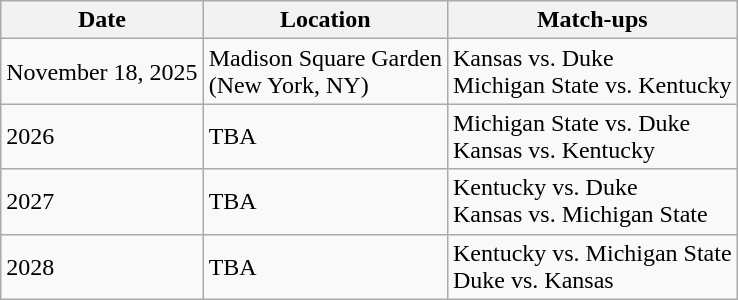<table class=wikitable>
<tr>
<th>Date</th>
<th>Location</th>
<th>Match-ups</th>
</tr>
<tr>
<td>November 18, 2025</td>
<td>Madison Square Garden<br>(New York, NY)</td>
<td>Kansas vs. Duke<br>Michigan State vs. Kentucky</td>
</tr>
<tr>
<td>2026</td>
<td>TBA<br></td>
<td>Michigan State vs. Duke<br>Kansas vs. Kentucky</td>
</tr>
<tr>
<td>2027</td>
<td>TBA<br></td>
<td>Kentucky vs. Duke<br>Kansas vs. Michigan State</td>
</tr>
<tr>
<td>2028</td>
<td>TBA<br></td>
<td>Kentucky vs. Michigan State<br>Duke vs. Kansas</td>
</tr>
</table>
